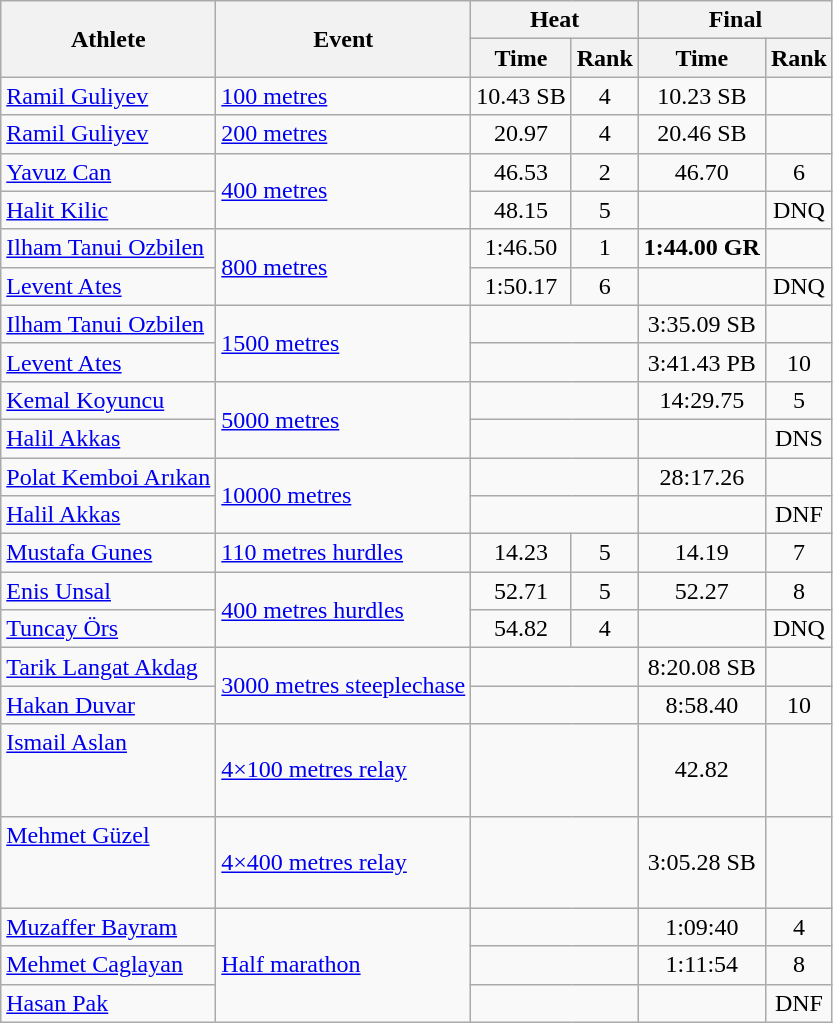<table class=wikitable>
<tr>
<th rowspan="2">Athlete</th>
<th rowspan="2">Event</th>
<th colspan="2">Heat</th>
<th colspan="2">Final</th>
</tr>
<tr>
<th>Time</th>
<th>Rank</th>
<th>Time</th>
<th>Rank</th>
</tr>
<tr align=center>
<td align=left><a href='#'>Ramil Guliyev</a></td>
<td align=left><a href='#'>100 metres</a></td>
<td>10.43 SB</td>
<td>4</td>
<td>10.23 SB</td>
<td></td>
</tr>
<tr align=center>
<td align=left><a href='#'>Ramil Guliyev</a></td>
<td align=left><a href='#'>200 metres</a></td>
<td>20.97</td>
<td>4</td>
<td>20.46 SB</td>
<td></td>
</tr>
<tr align=center>
<td align=left><a href='#'>Yavuz Can</a></td>
<td align=left rowspan=2><a href='#'>400 metres</a></td>
<td>46.53</td>
<td>2</td>
<td>46.70</td>
<td>6</td>
</tr>
<tr align=center>
<td align=left><a href='#'>Halit Kilic</a></td>
<td>48.15</td>
<td>5</td>
<td></td>
<td>DNQ</td>
</tr>
<tr align=center>
<td align=left><a href='#'>Ilham Tanui Ozbilen</a></td>
<td align=left rowspan=2><a href='#'>800 metres</a></td>
<td>1:46.50</td>
<td>1</td>
<td><strong>1:44.00 GR</strong></td>
<td></td>
</tr>
<tr align=center>
<td align=left><a href='#'>Levent Ates</a></td>
<td>1:50.17</td>
<td>6</td>
<td></td>
<td>DNQ</td>
</tr>
<tr align=center>
<td align=left><a href='#'>Ilham Tanui Ozbilen</a></td>
<td align=left rowspan=2><a href='#'>1500 metres</a></td>
<td colspan=2></td>
<td>3:35.09 SB</td>
<td></td>
</tr>
<tr align=center>
<td align=left><a href='#'>Levent Ates</a></td>
<td colspan=2></td>
<td>3:41.43 PB</td>
<td>10</td>
</tr>
<tr align=center>
<td align=left><a href='#'>Kemal Koyuncu</a></td>
<td align=left rowspan=2><a href='#'>5000 metres</a></td>
<td colspan=2></td>
<td>14:29.75</td>
<td>5</td>
</tr>
<tr align=center>
<td align=left><a href='#'>Halil Akkas</a></td>
<td colspan=2></td>
<td></td>
<td>DNS</td>
</tr>
<tr align=center>
<td align=left><a href='#'>Polat Kemboi Arıkan</a></td>
<td align=left rowspan=2><a href='#'>10000 metres</a></td>
<td colspan=2></td>
<td>28:17.26</td>
<td></td>
</tr>
<tr align=center>
<td align=left><a href='#'>Halil Akkas</a></td>
<td colspan=2></td>
<td></td>
<td>DNF</td>
</tr>
<tr align=center>
<td align=left><a href='#'>Mustafa Gunes</a></td>
<td align=left><a href='#'>110 metres hurdles</a></td>
<td>14.23</td>
<td>5</td>
<td>14.19</td>
<td>7</td>
</tr>
<tr align=center>
<td align=left><a href='#'>Enis Unsal</a></td>
<td align=left rowspan=2><a href='#'>400 metres hurdles</a></td>
<td>52.71</td>
<td>5</td>
<td>52.27</td>
<td>8</td>
</tr>
<tr align=center>
<td align=left><a href='#'>Tuncay Örs</a></td>
<td>54.82</td>
<td>4</td>
<td></td>
<td>DNQ</td>
</tr>
<tr align=center>
<td align=left><a href='#'>Tarik Langat Akdag</a></td>
<td align=left rowspan=2><a href='#'>3000 metres steeplechase</a></td>
<td colspan=2></td>
<td>8:20.08 SB</td>
<td></td>
</tr>
<tr align=center>
<td align=left><a href='#'>Hakan Duvar</a></td>
<td colspan=2></td>
<td>8:58.40</td>
<td>10</td>
</tr>
<tr align=center>
<td align=left><a href='#'>Ismail Aslan</a><br> <br> <br></td>
<td align=left><a href='#'>4×100 metres relay</a></td>
<td colspan=2></td>
<td>42.82</td>
<td></td>
</tr>
<tr align=center>
<td align=left><a href='#'>Mehmet Güzel</a><br> <br> <br></td>
<td align=left><a href='#'>4×400 metres relay</a></td>
<td colspan=2></td>
<td>3:05.28 SB</td>
<td></td>
</tr>
<tr align=center>
<td align=left><a href='#'>Muzaffer Bayram</a></td>
<td align=left rowspan=3><a href='#'>Half marathon</a></td>
<td colspan=2></td>
<td>1:09:40</td>
<td>4</td>
</tr>
<tr align=center>
<td align=left><a href='#'>Mehmet Caglayan</a></td>
<td colspan=2></td>
<td>1:11:54</td>
<td>8</td>
</tr>
<tr align=center>
<td align=left><a href='#'>Hasan Pak</a></td>
<td colspan=2></td>
<td></td>
<td>DNF</td>
</tr>
</table>
